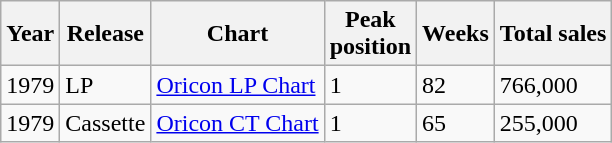<table class="wikitable">
<tr>
<th>Year</th>
<th>Release</th>
<th>Chart</th>
<th>Peak<br>position</th>
<th>Weeks</th>
<th>Total sales</th>
</tr>
<tr>
<td>1979</td>
<td>LP</td>
<td><a href='#'>Oricon LP Chart</a></td>
<td>1</td>
<td>82</td>
<td>766,000</td>
</tr>
<tr>
<td>1979</td>
<td>Cassette</td>
<td><a href='#'>Oricon CT Chart</a></td>
<td>1</td>
<td>65</td>
<td>255,000</td>
</tr>
</table>
